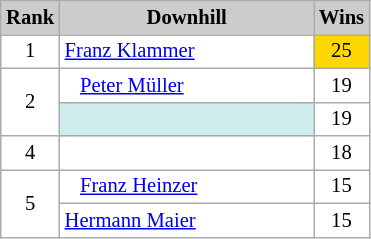<table class="wikitable plainrowheaders" style="background:#fff; font-size:86%; line-height:16px; border:grey solid 1px; border-collapse:collapse">
<tr>
<th style="background-color: #ccc;" width="30">Rank</th>
<th style="background-color: #ccc;" width="160">Downhill</th>
<th style="background:#ccc; width:15%">Wins</th>
</tr>
<tr>
<td align=center>1</td>
<td> <a href='#'>Franz Klammer</a></td>
<td style="background-color: gold" align=center>25</td>
</tr>
<tr>
<td rowspan=2 align=center>2</td>
<td>   <a href='#'>Peter Müller</a></td>
<td align=center>19</td>
</tr>
<tr>
<td style="background-color: #CFECEC"></td>
<td align=center>19</td>
</tr>
<tr>
<td align=center>4</td>
<td></td>
<td align=center>18</td>
</tr>
<tr>
<td rowspan=2 align=center>5</td>
<td>   <a href='#'>Franz Heinzer</a></td>
<td align=center>15</td>
</tr>
<tr>
<td> <a href='#'>Hermann Maier</a></td>
<td align=center>15</td>
</tr>
</table>
